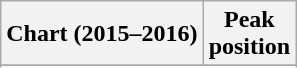<table class="wikitable sortable">
<tr>
<th>Chart (2015–2016)</th>
<th>Peak<br>position</th>
</tr>
<tr>
</tr>
<tr>
</tr>
<tr>
</tr>
<tr>
</tr>
<tr>
</tr>
</table>
